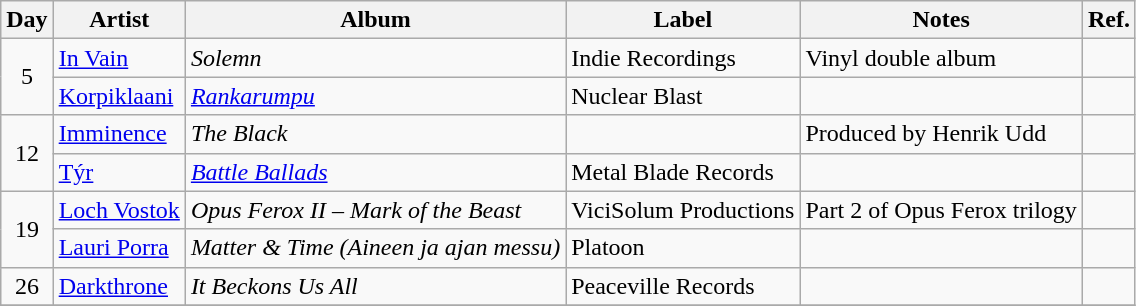<table class="wikitable" id="table_April">
<tr>
<th>Day</th>
<th>Artist</th>
<th>Album</th>
<th>Label</th>
<th>Notes</th>
<th>Ref.</th>
</tr>
<tr>
<td style="text-align:center;" rowspan="2">5</td>
<td><a href='#'>In Vain</a></td>
<td><em>Solemn</em></td>
<td>Indie Recordings</td>
<td>Vinyl double album</td>
<td></td>
</tr>
<tr>
<td><a href='#'>Korpiklaani</a></td>
<td><em><a href='#'>Rankarumpu</a></em></td>
<td>Nuclear Blast</td>
<td></td>
<td></td>
</tr>
<tr>
<td style="text-align:center;" rowspan="2">12</td>
<td><a href='#'>Imminence</a></td>
<td><em>The Black</em></td>
<td></td>
<td>Produced by Henrik Udd</td>
<td></td>
</tr>
<tr>
<td><a href='#'>Týr</a></td>
<td><em><a href='#'>Battle Ballads</a></em></td>
<td>Metal Blade Records</td>
<td></td>
<td></td>
</tr>
<tr>
<td style="text-align:center;" rowspan="2">19</td>
<td><a href='#'>Loch Vostok</a></td>
<td><em>Opus Ferox II – Mark of the Beast</em></td>
<td>ViciSolum Productions</td>
<td>Part 2 of Opus Ferox trilogy</td>
<td></td>
</tr>
<tr>
<td><a href='#'>Lauri Porra</a></td>
<td><em>Matter & Time (Aineen ja ajan messu)</em></td>
<td>Platoon</td>
<td></td>
<td></td>
</tr>
<tr>
<td style="text-align:center;" rowspan="1">26</td>
<td><a href='#'>Darkthrone</a></td>
<td><em>It Beckons Us All</em></td>
<td>Peaceville Records</td>
<td></td>
<td></td>
</tr>
<tr>
</tr>
</table>
